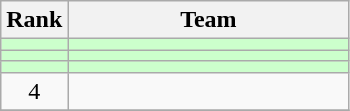<table class=wikitable style="text-align:center;">
<tr>
<th>Rank</th>
<th width=180>Team</th>
</tr>
<tr bgcolor=#CCFFCC>
<td></td>
<td align=left></td>
</tr>
<tr bgcolor=#CCFFCC>
<td></td>
<td align=left></td>
</tr>
<tr bgcolor=#CCFFCC>
<td></td>
<td align=left></td>
</tr>
<tr>
<td>4</td>
<td align=left></td>
</tr>
<tr>
</tr>
</table>
